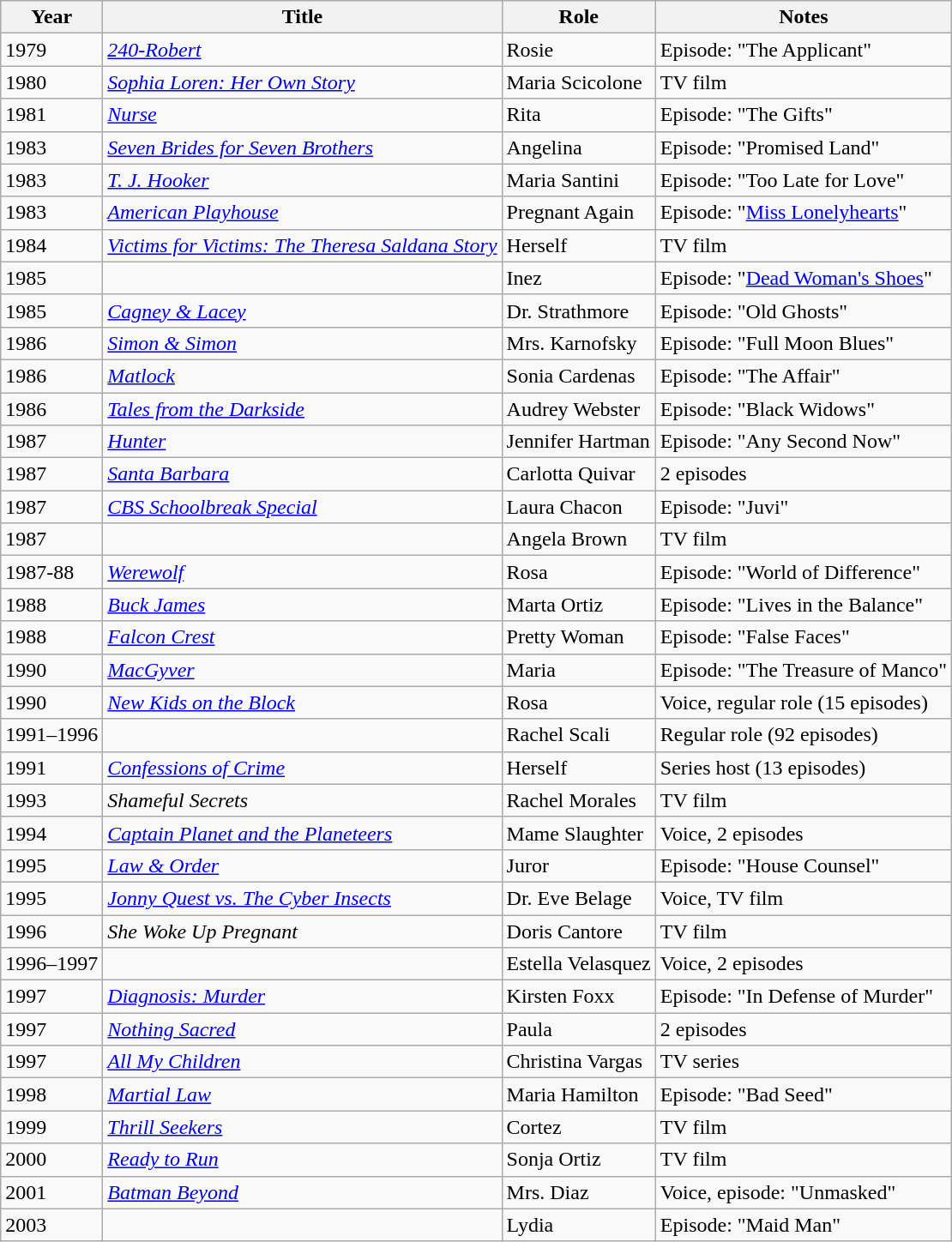<table class="wikitable sortable">
<tr>
<th>Year</th>
<th>Title</th>
<th>Role</th>
<th class="unsortable">Notes</th>
</tr>
<tr>
<td>1979</td>
<td><em><a href='#'>240-Robert</a></em></td>
<td>Rosie</td>
<td>Episode: "The Applicant"</td>
</tr>
<tr>
<td>1980</td>
<td><em><a href='#'>Sophia Loren: Her Own Story</a></em></td>
<td>Maria Scicolone</td>
<td>TV film</td>
</tr>
<tr>
<td>1981</td>
<td><em><a href='#'>Nurse</a></em></td>
<td>Rita</td>
<td>Episode: "The Gifts"</td>
</tr>
<tr>
<td>1983</td>
<td><em><a href='#'>Seven Brides for Seven Brothers</a></em></td>
<td>Angelina</td>
<td>Episode: "Promised Land"</td>
</tr>
<tr>
<td>1983</td>
<td><em><a href='#'>T. J. Hooker</a></em></td>
<td>Maria Santini</td>
<td>Episode: "Too Late for Love"</td>
</tr>
<tr>
<td>1983</td>
<td><em><a href='#'>American Playhouse</a></em></td>
<td>Pregnant Again</td>
<td>Episode: "<a href='#'>Miss Lonelyhearts</a>"</td>
</tr>
<tr>
<td>1984</td>
<td><em><a href='#'>Victims for Victims: The Theresa Saldana Story</a></em></td>
<td>Herself</td>
<td>TV film</td>
</tr>
<tr>
<td>1985</td>
<td><em></em></td>
<td>Inez</td>
<td>Episode: "<a href='#'>Dead Woman's Shoes</a>"</td>
</tr>
<tr>
<td>1985</td>
<td><em><a href='#'>Cagney & Lacey</a></em></td>
<td>Dr. Strathmore</td>
<td>Episode: "Old Ghosts"</td>
</tr>
<tr>
<td>1986</td>
<td><em><a href='#'>Simon & Simon</a></em></td>
<td>Mrs. Karnofsky</td>
<td>Episode: "Full Moon Blues"</td>
</tr>
<tr>
<td>1986</td>
<td><em><a href='#'>Matlock</a></em></td>
<td>Sonia Cardenas</td>
<td>Episode: "The Affair"</td>
</tr>
<tr>
<td>1986</td>
<td><em><a href='#'>Tales from the Darkside</a></em></td>
<td>Audrey Webster</td>
<td>Episode: "Black Widows"</td>
</tr>
<tr>
<td>1987</td>
<td><em><a href='#'>Hunter</a></em></td>
<td>Jennifer Hartman</td>
<td>Episode: "Any Second Now"</td>
</tr>
<tr>
<td>1987</td>
<td><em><a href='#'>Santa Barbara</a></em></td>
<td>Carlotta Quivar</td>
<td>2 episodes</td>
</tr>
<tr>
<td>1987</td>
<td><em><a href='#'>CBS Schoolbreak Special</a></em></td>
<td>Laura Chacon</td>
<td>Episode: "Juvi"</td>
</tr>
<tr>
<td>1987</td>
<td><em></em></td>
<td>Angela Brown</td>
<td>TV film</td>
</tr>
<tr>
<td>1987-88</td>
<td><em><a href='#'>Werewolf</a></em></td>
<td>Rosa</td>
<td>Episode: "World of Difference"</td>
</tr>
<tr>
<td>1988</td>
<td><em><a href='#'>Buck James</a></em></td>
<td>Marta Ortiz</td>
<td>Episode: "Lives in the Balance"</td>
</tr>
<tr>
<td>1988</td>
<td><em><a href='#'>Falcon Crest</a></em></td>
<td>Pretty Woman</td>
<td>Episode: "False Faces"</td>
</tr>
<tr>
<td>1990</td>
<td><em><a href='#'>MacGyver</a></em></td>
<td>Maria</td>
<td>Episode: "The Treasure of Manco"</td>
</tr>
<tr>
<td>1990</td>
<td><em><a href='#'>New Kids on the Block</a></em></td>
<td>Rosa</td>
<td>Voice, regular role (15 episodes)</td>
</tr>
<tr>
<td>1991–1996</td>
<td><em></em></td>
<td>Rachel Scali</td>
<td>Regular role (92 episodes)</td>
</tr>
<tr>
<td>1991</td>
<td><em><a href='#'>Confessions of Crime</a></em></td>
<td>Herself</td>
<td>Series host (13 episodes)</td>
</tr>
<tr>
<td>1993</td>
<td><em>Shameful Secrets</em></td>
<td>Rachel Morales</td>
<td>TV film</td>
</tr>
<tr>
<td>1994</td>
<td><em><a href='#'>Captain Planet and the Planeteers</a></em></td>
<td>Mame Slaughter</td>
<td>Voice, 2 episodes</td>
</tr>
<tr>
<td>1995</td>
<td><em><a href='#'>Law & Order</a></em></td>
<td>Juror</td>
<td>Episode: "House Counsel"</td>
</tr>
<tr>
<td>1995</td>
<td><em><a href='#'>Jonny Quest vs. The Cyber Insects</a></em></td>
<td>Dr. Eve Belage</td>
<td>Voice, TV film</td>
</tr>
<tr>
<td>1996</td>
<td><em>She Woke Up Pregnant</em></td>
<td>Doris Cantore</td>
<td>TV film</td>
</tr>
<tr>
<td>1996–1997</td>
<td><em></em></td>
<td>Estella Velasquez</td>
<td>Voice, 2 episodes</td>
</tr>
<tr>
<td>1997</td>
<td><em><a href='#'>Diagnosis: Murder</a></em></td>
<td>Kirsten Foxx</td>
<td>Episode: "In Defense of Murder"</td>
</tr>
<tr>
<td>1997</td>
<td><em><a href='#'>Nothing Sacred</a></em></td>
<td>Paula</td>
<td>2 episodes</td>
</tr>
<tr>
<td>1997</td>
<td><em><a href='#'>All My Children</a></em></td>
<td>Christina Vargas</td>
<td>TV series</td>
</tr>
<tr>
<td>1998</td>
<td><em><a href='#'>Martial Law</a></em></td>
<td>Maria Hamilton</td>
<td>Episode: "Bad Seed"</td>
</tr>
<tr>
<td>1999</td>
<td><em><a href='#'>Thrill Seekers</a></em></td>
<td>Cortez</td>
<td>TV film</td>
</tr>
<tr>
<td>2000</td>
<td><em><a href='#'>Ready to Run</a></em></td>
<td>Sonja Ortiz</td>
<td>TV film</td>
</tr>
<tr>
<td>2001</td>
<td><em><a href='#'>Batman Beyond</a></em></td>
<td>Mrs. Diaz</td>
<td>Voice, episode: "Unmasked"</td>
</tr>
<tr>
<td>2003</td>
<td><em></em></td>
<td>Lydia</td>
<td>Episode: "Maid Man"</td>
</tr>
</table>
